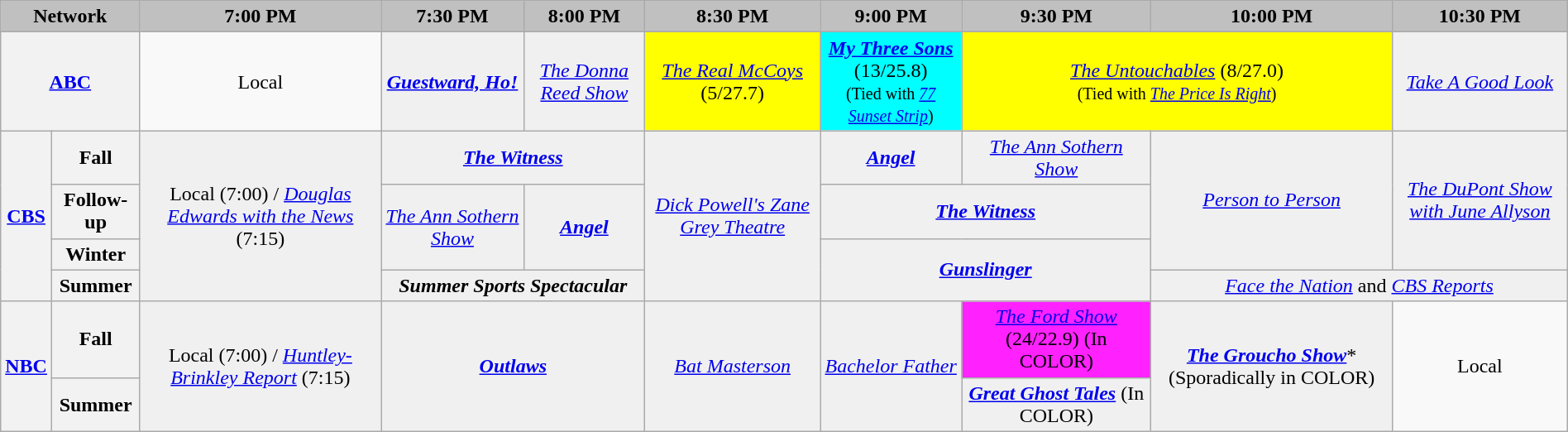<table class="wikitable" style="width:100%;margin-right:0;text-align:center">
<tr>
<th colspan="2" style="background-color:#C0C0C0;text-align:center">Network</th>
<th style="background-color:#C0C0C0;text-align:center">7:00 PM</th>
<th style="background-color:#C0C0C0;text-align:center">7:30 PM</th>
<th style="background-color:#C0C0C0;text-align:center">8:00 PM</th>
<th style="background-color:#C0C0C0;text-align:center">8:30 PM</th>
<th style="background-color:#C0C0C0;text-align:center">9:00 PM</th>
<th style="background-color:#C0C0C0;text-align:center">9:30 PM</th>
<th style="background-color:#C0C0C0;text-align:center">10:00 PM</th>
<th style="background-color:#C0C0C0;text-align:center">10:30 PM</th>
</tr>
<tr>
<th colspan="2"><a href='#'>ABC</a></th>
<td>Local</td>
<td bgcolor="#F0F0F0"><strong><em><a href='#'>Guestward, Ho!</a></em></strong></td>
<td bgcolor="#F0F0F0"><em><a href='#'>The Donna Reed Show</a></em></td>
<td bgcolor="#FFFF00"><em><a href='#'>The Real McCoys</a></em> (5/27.7)</td>
<td bgcolor="#00FFFF"><strong><em><a href='#'>My Three Sons</a></em></strong> (13/25.8)<br><small>(Tied with <em><a href='#'>77 Sunset Strip</a></em>)</small></td>
<td bgcolor="#FFFF00" colspan="2"><em><a href='#'>The Untouchables</a></em> (8/27.0)<br><small>(Tied with <em><a href='#'>The Price Is Right</a></em>)</small></td>
<td bgcolor="#F0F0F0"><em><a href='#'>Take A Good Look</a></em></td>
</tr>
<tr>
<th rowspan="4"><a href='#'>CBS</a></th>
<th>Fall</th>
<td rowspan="4" bgcolor="#F0F0F0">Local (7:00) / <em><a href='#'>Douglas Edwards with the News</a></em> (7:15)</td>
<td bgcolor="#F0F0F0" colspan="2"><strong><em><a href='#'>The Witness</a></em></strong></td>
<td rowspan="4" bgcolor="#F0F0F0"><em><a href='#'>Dick Powell's Zane Grey Theatre</a></em></td>
<td bgcolor="#F0F0F0"><strong><em><a href='#'>Angel</a></em></strong></td>
<td bgcolor="#F0F0F0"><em><a href='#'>The Ann Sothern Show</a></em></td>
<td bgcolor="#F0F0F0" rowspan="3"><em><a href='#'>Person to Person</a></em></td>
<td bgcolor="#F0F0F0" rowspan="3"><em><a href='#'>The DuPont Show with June Allyson</a></em></td>
</tr>
<tr>
<th>Follow-up</th>
<td bgcolor="#F0F0F0" rowspan="2"><em><a href='#'>The Ann Sothern Show</a></em></td>
<td rowspan="2" bgcolor="#F0F0F0"><strong><em><a href='#'>Angel</a></em></strong></td>
<td colspan="2" bgcolor="#F0F0F0"><strong><em><a href='#'>The Witness</a></em></strong></td>
</tr>
<tr>
<th>Winter</th>
<td colspan="2" rowspan="2" bgcolor="#F0F0F0"><strong><em><a href='#'>Gunslinger</a></em></strong></td>
</tr>
<tr>
<th>Summer</th>
<td colspan="2" bgcolor="#F0F0F0"><strong><em>Summer Sports Spectacular</em></strong></td>
<td colspan="2" bgcolor="#F0F0F0"><em><a href='#'>Face the Nation</a></em> and <em><a href='#'>CBS Reports</a></em></td>
</tr>
<tr>
<th rowspan="2"><a href='#'>NBC</a></th>
<th>Fall</th>
<td bgcolor="#F0F0F0" rowspan="2">Local (7:00) / <em><a href='#'>Huntley-Brinkley Report</a></em> (7:15)</td>
<td bgcolor="#F0F0F0" colspan="2" rowspan="2"><strong><em><a href='#'>Outlaws</a></em></strong></td>
<td bgcolor="#F0F0F0" rowspan="2"><em><a href='#'>Bat Masterson</a></em></td>
<td bgcolor="#F0F0F0" rowspan="2"><em><a href='#'>Bachelor Father</a></em></td>
<td bgcolor="#FF22FF"><em><a href='#'>The Ford Show</a></em> (24/22.9) (In <span>C</span><span>O</span><span>L</span><span>O</span><span>R</span>)</td>
<td bgcolor="#F0F0F0" rowspan="2"><strong><em><a href='#'>The Groucho Show</a></em></strong>* (Sporadically  in <span>C</span><span>O</span><span>L</span><span>O</span><span>R</span>)</td>
<td rowspan="2">Local</td>
</tr>
<tr>
<th>Summer</th>
<td bgcolor="#F0F0F0"><strong><em><a href='#'>Great Ghost Tales</a></em></strong> (In <span>C</span><span>O</span><span>L</span><span>O</span><span>R</span>)</td>
</tr>
</table>
